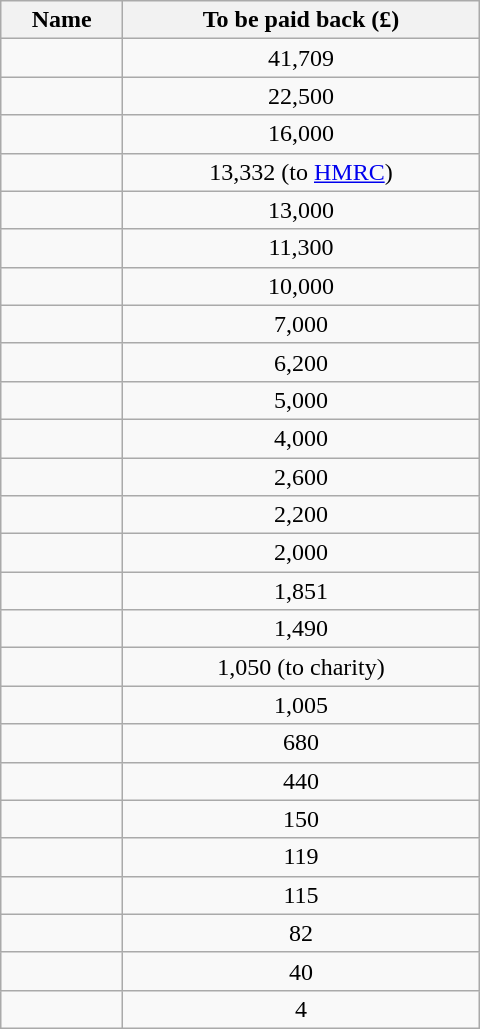<table class="wikitable sortable" style="float:right; width:20em; text-align:center; margin-left:1em">
<tr>
<th>Name</th>
<th>To be paid back (£)</th>
</tr>
<tr>
<td></td>
<td><span></span>41,709</td>
</tr>
<tr>
<td></td>
<td><span></span>22,500</td>
</tr>
<tr>
<td></td>
<td><span></span>16,000</td>
</tr>
<tr>
<td></td>
<td><span></span>13,332 (to <a href='#'>HMRC</a>)</td>
</tr>
<tr>
<td></td>
<td><span></span>13,000</td>
</tr>
<tr>
<td></td>
<td><span></span>11,300</td>
</tr>
<tr>
<td></td>
<td><span></span>10,000</td>
</tr>
<tr>
<td></td>
<td><span></span>7,000</td>
</tr>
<tr>
<td></td>
<td><span></span>6,200</td>
</tr>
<tr>
<td></td>
<td><span></span>5,000</td>
</tr>
<tr>
<td></td>
<td><span></span>4,000</td>
</tr>
<tr>
<td></td>
<td><span></span>2,600</td>
</tr>
<tr>
<td></td>
<td><span></span>2,200</td>
</tr>
<tr>
<td></td>
<td><span></span>2,000</td>
</tr>
<tr>
<td></td>
<td><span></span>1,851</td>
</tr>
<tr>
<td></td>
<td><span></span>1,490</td>
</tr>
<tr>
<td></td>
<td><span></span>1,050 (to charity)</td>
</tr>
<tr>
<td></td>
<td><span></span>1,005</td>
</tr>
<tr>
<td></td>
<td><span></span>680</td>
</tr>
<tr>
<td></td>
<td><span></span>440</td>
</tr>
<tr>
<td></td>
<td><span></span>150</td>
</tr>
<tr>
<td></td>
<td><span></span>119</td>
</tr>
<tr>
<td></td>
<td><span></span>115</td>
</tr>
<tr>
<td></td>
<td><span></span>82</td>
</tr>
<tr>
<td></td>
<td><span></span>40</td>
</tr>
<tr>
<td></td>
<td><span></span>4</td>
</tr>
</table>
